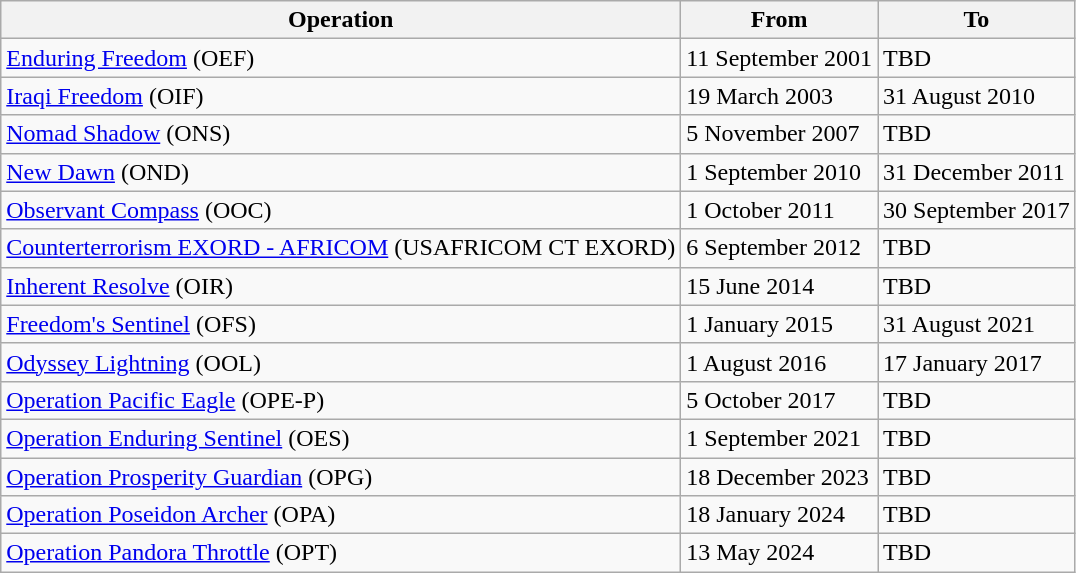<table class="wikitable">
<tr>
<th>Operation</th>
<th>From</th>
<th>To</th>
</tr>
<tr>
<td><a href='#'>Enduring Freedom</a> (OEF)</td>
<td>11 September 2001</td>
<td>TBD</td>
</tr>
<tr>
<td><a href='#'>Iraqi Freedom</a> (OIF)</td>
<td>19 March 2003</td>
<td>31 August 2010</td>
</tr>
<tr>
<td><a href='#'>Nomad Shadow</a> (ONS)</td>
<td>5 November 2007</td>
<td>TBD</td>
</tr>
<tr>
<td><a href='#'>New Dawn</a> (OND)</td>
<td>1 September 2010</td>
<td>31 December 2011</td>
</tr>
<tr>
<td><a href='#'>Observant Compass</a> (OOC)</td>
<td>1 October 2011</td>
<td>30 September 2017</td>
</tr>
<tr>
<td><a href='#'>Counterterrorism EXORD - AFRICOM</a> (USAFRICOM CT EXORD)</td>
<td>6 September 2012</td>
<td>TBD</td>
</tr>
<tr>
<td><a href='#'>Inherent Resolve</a> (OIR)</td>
<td>15 June 2014</td>
<td>TBD</td>
</tr>
<tr>
<td><a href='#'>Freedom's Sentinel</a> (OFS)</td>
<td>1 January 2015</td>
<td>31 August 2021</td>
</tr>
<tr>
<td><a href='#'>Odyssey Lightning</a> (OOL)</td>
<td>1 August 2016</td>
<td>17 January 2017</td>
</tr>
<tr>
<td><a href='#'>Operation Pacific Eagle</a> (OPE-P)</td>
<td>5 October 2017</td>
<td>TBD</td>
</tr>
<tr>
<td><a href='#'>Operation Enduring Sentinel</a> (OES)</td>
<td>1 September 2021</td>
<td>TBD</td>
</tr>
<tr>
<td><a href='#'>Operation Prosperity Guardian</a> (OPG)</td>
<td>18 December 2023</td>
<td>TBD</td>
</tr>
<tr>
<td><a href='#'>Operation Poseidon Archer</a> (OPA)</td>
<td>18 January 2024</td>
<td>TBD</td>
</tr>
<tr>
<td><a href='#'>Operation Pandora Throttle</a> (OPT)</td>
<td>13 May 2024</td>
<td>TBD</td>
</tr>
</table>
